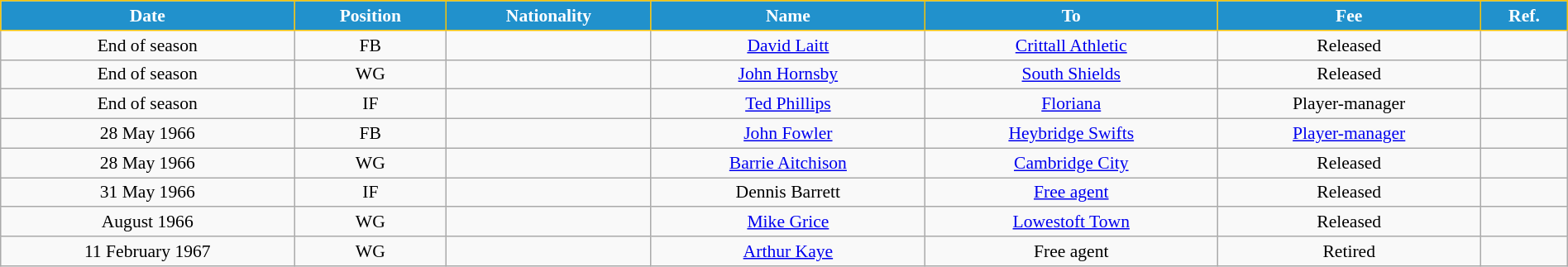<table class="wikitable" style="text-align:center; font-size:90%; width:100%;">
<tr>
<th style="background:#2191CC; color:white; border:1px solid #F7C408; text-align:center;">Date</th>
<th style="background:#2191CC; color:white; border:1px solid #F7C408; text-align:center;">Position</th>
<th style="background:#2191CC; color:white; border:1px solid #F7C408; text-align:center;">Nationality</th>
<th style="background:#2191CC; color:white; border:1px solid #F7C408; text-align:center;">Name</th>
<th style="background:#2191CC; color:white; border:1px solid #F7C408; text-align:center;">To</th>
<th style="background:#2191CC; color:white; border:1px solid #F7C408; text-align:center;">Fee</th>
<th style="background:#2191CC; color:white; border:1px solid #F7C408; text-align:center;">Ref.</th>
</tr>
<tr>
<td>End of season</td>
<td>FB</td>
<td></td>
<td><a href='#'>David Laitt</a></td>
<td> <a href='#'>Crittall Athletic</a></td>
<td>Released</td>
<td></td>
</tr>
<tr>
<td>End of season</td>
<td>WG</td>
<td></td>
<td><a href='#'>John Hornsby</a></td>
<td> <a href='#'>South Shields</a></td>
<td>Released</td>
<td></td>
</tr>
<tr>
<td>End of season</td>
<td>IF</td>
<td></td>
<td><a href='#'>Ted Phillips</a></td>
<td> <a href='#'>Floriana</a></td>
<td>Player-manager</td>
<td></td>
</tr>
<tr>
<td>28 May 1966</td>
<td>FB</td>
<td></td>
<td><a href='#'>John Fowler</a></td>
<td> <a href='#'>Heybridge Swifts</a></td>
<td><a href='#'>Player-manager</a></td>
<td></td>
</tr>
<tr>
<td>28 May 1966</td>
<td>WG</td>
<td></td>
<td><a href='#'>Barrie Aitchison</a></td>
<td> <a href='#'>Cambridge City</a></td>
<td>Released</td>
<td></td>
</tr>
<tr>
<td>31 May 1966</td>
<td>IF</td>
<td></td>
<td>Dennis Barrett</td>
<td><a href='#'>Free agent</a></td>
<td>Released</td>
<td></td>
</tr>
<tr>
<td>August 1966</td>
<td>WG</td>
<td></td>
<td><a href='#'>Mike Grice</a></td>
<td> <a href='#'>Lowestoft Town</a></td>
<td>Released</td>
<td></td>
</tr>
<tr>
<td>11 February 1967</td>
<td>WG</td>
<td></td>
<td><a href='#'>Arthur Kaye</a></td>
<td>Free agent</td>
<td>Retired</td>
<td></td>
</tr>
</table>
